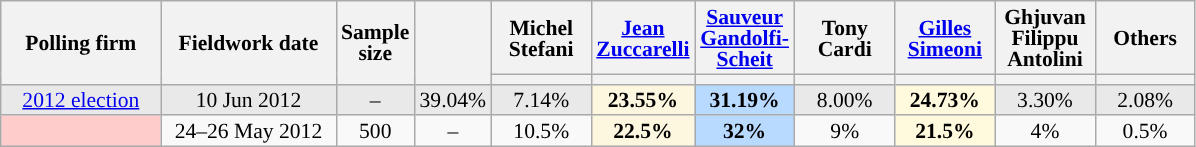<table class="wikitable sortable" style="text-align:center;font-size:90%;line-height:14px;">
<tr style="height:40px;">
<th style="width:100px;" rowspan="2">Polling firm</th>
<th style="width:110px;" rowspan="2">Fieldwork date</th>
<th style="width:35px;" rowspan="2">Sample<br>size</th>
<th style="width:30px;" rowspan="2"></th>
<th class="unsortable" style="width:60px;">Michel Stefani<br></th>
<th class="unsortable" style="width:60px;"><a href='#'>Jean Zuccarelli</a><br></th>
<th class="unsortable" style="width:60px;"><a href='#'>Sauveur Gandolfi-Scheit</a><br></th>
<th class="unsortable" style="width:60px;">Tony Cardi<br></th>
<th class="unsortable" style="width:60px;"><a href='#'>Gilles Simeoni</a><br></th>
<th class="unsortable" style="width:60px;">Ghjuvan Filippu Antolini<br></th>
<th class="unsortable" style="width:60px;">Others</th>
</tr>
<tr>
<th style="background:"></th>
<th style="background:"></th>
<th style="background:"></th>
<th style="background:"></th>
<th style="background:"></th>
<th style="background:"></th>
<th style="background:"></th>
</tr>
<tr style="background:#E9E9E9;">
<td><a href='#'>2012 election</a></td>
<td data-sort-value="2012-06-10">10 Jun 2012</td>
<td>–</td>
<td>39.04%</td>
<td>7.14%</td>
<td style="background:#FDF7E0;"><strong>23.55%</strong></td>
<td style="background:#B9DAFF;"><strong>31.19%</strong></td>
<td>8.00%</td>
<td style="background:#FFF9DE;"><strong>24.73%</strong></td>
<td>3.30%</td>
<td>2.08%</td>
</tr>
<tr>
<td style="background:#FFCCCC;"></td>
<td data-sort-value="2012-05-26">24–26 May 2012</td>
<td>500</td>
<td>–</td>
<td>10.5%</td>
<td style="background:#FDF7E0;"><strong>22.5%</strong></td>
<td style="background:#B9DAFF;"><strong>32%</strong></td>
<td>9%</td>
<td style="background:#FFF9DE;"><strong>21.5%</strong></td>
<td>4%</td>
<td>0.5%</td>
</tr>
</table>
